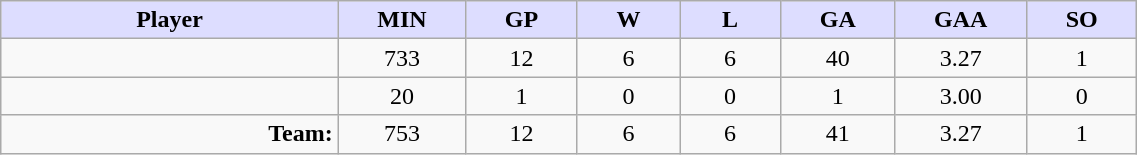<table style="width:60%;" class="wikitable sortable">
<tr>
<th style="background:#ddf; width:10%;">Player</th>
<th style="width:3%; background:#ddf;" title="Minutes played">MIN</th>
<th style="width:3%; background:#ddf;" title="Games played in">GP</th>
<th style="width:3%; background:#ddf;" title="Games played in">W</th>
<th style="width:3%; background:#ddf;" title="Games played in">L</th>
<th style="width:3%; background:#ddf;" title="Goals against">GA</th>
<th style="width:3%; background:#ddf;" title="Goals against average">GAA</th>
<th style="width:3%; background:#ddf;" title="Shut-outs">SO</th>
</tr>
<tr style="text-align:center;">
<td style="text-align:right;"></td>
<td>733</td>
<td>12</td>
<td>6</td>
<td>6</td>
<td>40</td>
<td>3.27</td>
<td>1</td>
</tr>
<tr style="text-align:center;">
<td style="text-align:right;"></td>
<td>20</td>
<td>1</td>
<td>0</td>
<td>0</td>
<td>1</td>
<td>3.00</td>
<td>0</td>
</tr>
<tr style="text-align:center;">
<td style="text-align:right;"><strong>Team:</strong></td>
<td>753</td>
<td>12</td>
<td>6</td>
<td>6</td>
<td>41</td>
<td>3.27</td>
<td>1</td>
</tr>
</table>
